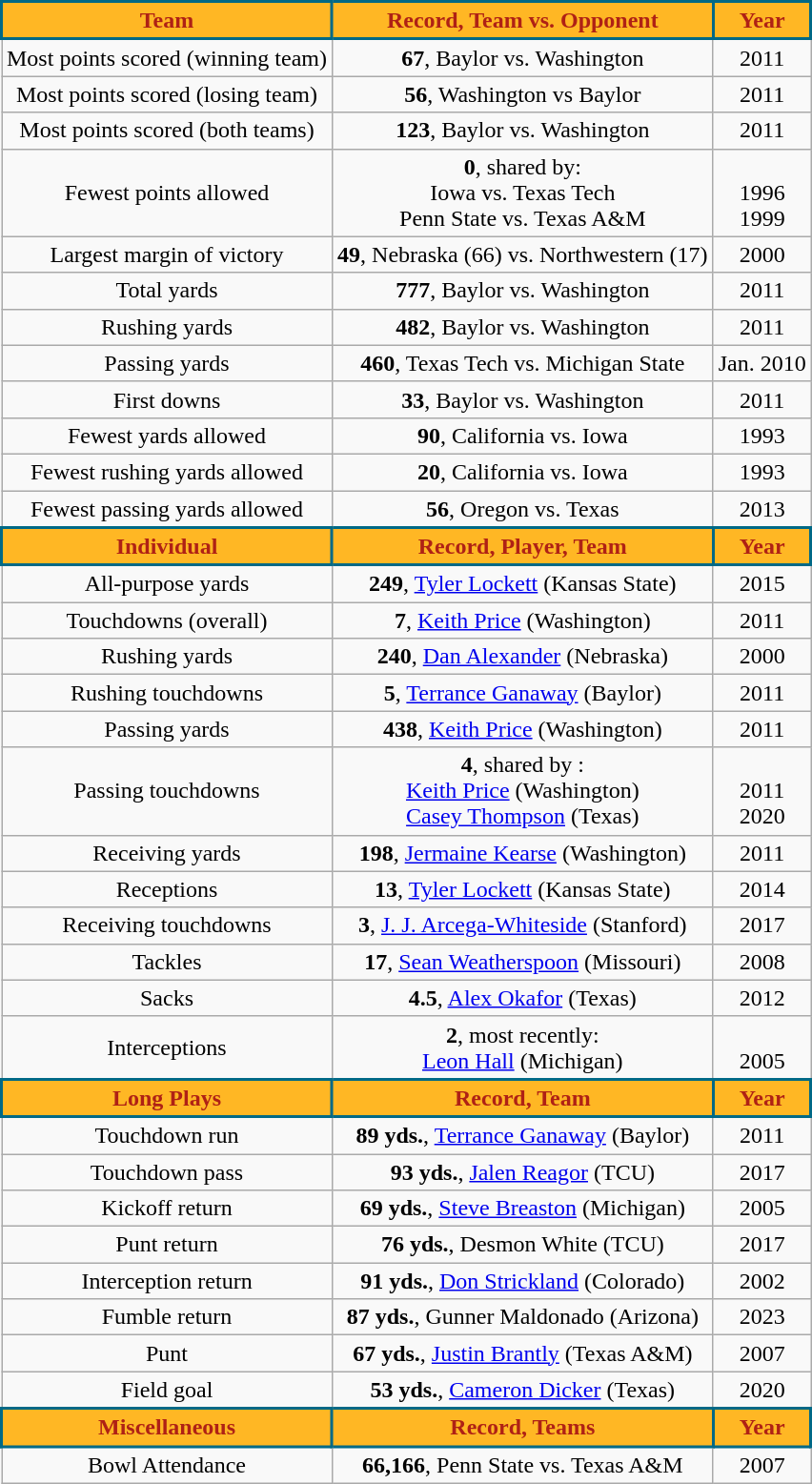<table class="wikitable" style="text-align:center;">
<tr>
<th style="background:#FFB724; color:#AF2115; border: 2px solid #006986;">Team</th>
<th style="background:#FFB724; color:#AF2115; border: 2px solid #006986;">Record, Team vs. Opponent</th>
<th style="background:#FFB724; color:#AF2115; border: 2px solid #006986;">Year</th>
</tr>
<tr>
<td>Most points scored (winning team)</td>
<td><strong>67</strong>, Baylor vs. Washington</td>
<td>2011</td>
</tr>
<tr>
<td>Most points scored (losing team)</td>
<td><strong>56</strong>, Washington vs Baylor</td>
<td>2011</td>
</tr>
<tr>
<td>Most points scored (both teams)</td>
<td><strong>123</strong>, Baylor vs. Washington</td>
<td>2011</td>
</tr>
<tr>
<td>Fewest points allowed</td>
<td><strong>0</strong>, shared by:<br>Iowa vs. Texas Tech<br>Penn State vs. Texas A&M</td>
<td> <br>1996<br>1999</td>
</tr>
<tr>
<td>Largest margin of victory</td>
<td><strong>49</strong>, Nebraska (66) vs. Northwestern (17)</td>
<td>2000</td>
</tr>
<tr>
<td>Total yards</td>
<td><strong>777</strong>, Baylor vs. Washington</td>
<td>2011</td>
</tr>
<tr>
<td>Rushing yards</td>
<td><strong>482</strong>, Baylor vs. Washington</td>
<td>2011</td>
</tr>
<tr>
<td>Passing yards</td>
<td><strong>460</strong>, Texas Tech vs. Michigan State</td>
<td>Jan. 2010</td>
</tr>
<tr>
<td>First downs</td>
<td><strong>33</strong>, Baylor vs. Washington</td>
<td>2011</td>
</tr>
<tr>
<td>Fewest yards allowed</td>
<td><strong>90</strong>, California vs. Iowa</td>
<td>1993</td>
</tr>
<tr>
<td>Fewest rushing yards allowed</td>
<td><strong>20</strong>, California vs. Iowa</td>
<td>1993</td>
</tr>
<tr>
<td>Fewest passing yards allowed</td>
<td><strong>56</strong>, Oregon vs. Texas</td>
<td>2013</td>
</tr>
<tr>
<th style="background:#FFB724; color:#AF2115; border: 2px solid #006986;">Individual</th>
<th style="background:#FFB724; color:#AF2115; border: 2px solid #006986;">Record, Player, Team</th>
<th style="background:#FFB724; color:#AF2115; border: 2px solid #006986;">Year</th>
</tr>
<tr>
<td>All-purpose yards</td>
<td><strong>249</strong>, <a href='#'>Tyler Lockett</a> (Kansas State)</td>
<td>2015</td>
</tr>
<tr>
<td>Touchdowns (overall)</td>
<td><strong>7</strong>, <a href='#'>Keith Price</a> (Washington)</td>
<td>2011</td>
</tr>
<tr>
<td>Rushing yards</td>
<td><strong>240</strong>, <a href='#'>Dan Alexander</a> (Nebraska)</td>
<td>2000</td>
</tr>
<tr>
<td>Rushing touchdowns</td>
<td><strong>5</strong>, <a href='#'>Terrance Ganaway</a> (Baylor)</td>
<td>2011</td>
</tr>
<tr>
<td>Passing yards</td>
<td><strong>438</strong>, <a href='#'>Keith Price</a> (Washington)</td>
<td>2011</td>
</tr>
<tr>
<td>Passing touchdowns</td>
<td><strong>4</strong>, shared by :<br><a href='#'>Keith Price</a> (Washington)<br><a href='#'>Casey Thompson</a> (Texas)</td>
<td><br>2011<br>2020</td>
</tr>
<tr>
<td>Receiving yards</td>
<td><strong>198</strong>, <a href='#'>Jermaine Kearse</a> (Washington)</td>
<td>2011</td>
</tr>
<tr>
<td>Receptions</td>
<td><strong>13</strong>, <a href='#'>Tyler Lockett</a> (Kansas State)</td>
<td>2014</td>
</tr>
<tr>
<td>Receiving touchdowns</td>
<td><strong>3</strong>, <a href='#'>J. J. Arcega-Whiteside</a> (Stanford)</td>
<td>2017</td>
</tr>
<tr>
<td>Tackles</td>
<td><strong>17</strong>, <a href='#'>Sean Weatherspoon</a> (Missouri)</td>
<td>2008</td>
</tr>
<tr>
<td>Sacks</td>
<td><strong>4.5</strong>, <a href='#'>Alex Okafor</a> (Texas)</td>
<td>2012</td>
</tr>
<tr>
<td>Interceptions</td>
<td><strong>2</strong>, most recently:<br><a href='#'>Leon Hall</a> (Michigan)</td>
<td><br>2005</td>
</tr>
<tr>
<th style="background:#FFB724; color:#AF2115; border: 2px solid #006986;">Long Plays</th>
<th style="background:#FFB724; color:#AF2115; border: 2px solid #006986;">Record, Team</th>
<th style="background:#FFB724; color:#AF2115; border: 2px solid #006986;">Year</th>
</tr>
<tr>
<td>Touchdown run</td>
<td><strong>89 yds.</strong>, <a href='#'>Terrance Ganaway</a> (Baylor)</td>
<td>2011</td>
</tr>
<tr>
<td>Touchdown pass</td>
<td><strong>93 yds.</strong>, <a href='#'>Jalen Reagor</a> (TCU)</td>
<td>2017</td>
</tr>
<tr>
<td>Kickoff return</td>
<td><strong>69 yds.</strong>, <a href='#'>Steve Breaston</a> (Michigan)</td>
<td>2005</td>
</tr>
<tr>
<td>Punt return</td>
<td><strong>76 yds.</strong>, Desmon White (TCU)</td>
<td>2017</td>
</tr>
<tr>
<td>Interception return</td>
<td><strong>91 yds.</strong>, <a href='#'>Don Strickland</a> (Colorado)</td>
<td>2002</td>
</tr>
<tr>
<td>Fumble return</td>
<td><strong>87 yds.</strong>, Gunner Maldonado (Arizona)</td>
<td>2023</td>
</tr>
<tr>
<td>Punt</td>
<td><strong>67 yds.</strong>, <a href='#'>Justin Brantly</a> (Texas A&M)</td>
<td>2007</td>
</tr>
<tr>
<td>Field goal</td>
<td><strong>53 yds.</strong>, <a href='#'>Cameron Dicker</a> (Texas)</td>
<td>2020</td>
</tr>
<tr>
<th style="background:#FFB724; color:#AF2115; border: 2px solid #006986;">Miscellaneous</th>
<th style="background:#FFB724; color:#AF2115; border: 2px solid #006986;">Record, Teams</th>
<th style="background:#FFB724; color:#AF2115; border: 2px solid #006986;">Year</th>
</tr>
<tr>
<td>Bowl Attendance</td>
<td><strong>66,166</strong>, Penn State vs. Texas A&M</td>
<td>2007</td>
</tr>
</table>
